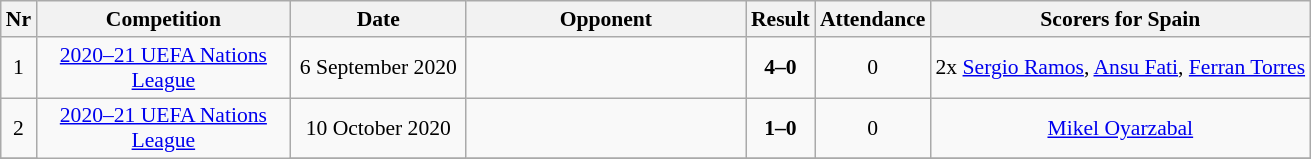<table class="wikitable sortable" style="font-size: 90%; text-align:center">
<tr>
<th>Nr</th>
<th style="width:163px">Competition</th>
<th style="width:110px">Date</th>
<th style="width:180px">Opponent</th>
<th>Result</th>
<th>Attendance</th>
<th>Scorers for Spain</th>
</tr>
<tr>
<td>1</td>
<td><a href='#'>2020–21 UEFA Nations League</a></td>
<td>6 September 2020</td>
<td></td>
<td><strong>4–0</strong></td>
<td>0</td>
<td>2x <a href='#'>Sergio Ramos</a>, <a href='#'>Ansu Fati</a>, <a href='#'>Ferran Torres</a></td>
</tr>
<tr>
<td>2</td>
<td rowspan="2"><a href='#'>2020–21 UEFA Nations League</a></td>
<td>10 October 2020</td>
<td></td>
<td><strong>1–0</strong></td>
<td>0</td>
<td><a href='#'>Mikel Oyarzabal</a></td>
</tr>
<tr>
</tr>
</table>
